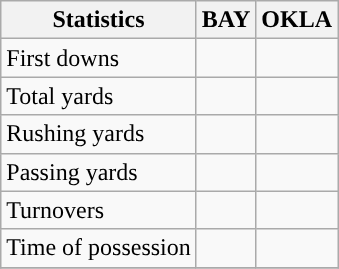<table class="wikitable">
<tr>
<th>Statistics</th>
<th>BAY</th>
<th>OKLA</th>
</tr>
<tr>
<td>First downs</td>
<td></td>
<td></td>
</tr>
<tr>
<td>Total yards</td>
<td></td>
<td></td>
</tr>
<tr>
<td>Rushing yards</td>
<td></td>
<td></td>
</tr>
<tr>
<td>Passing yards</td>
<td></td>
<td></td>
</tr>
<tr>
<td>Turnovers</td>
<td></td>
<td></td>
</tr>
<tr>
<td>Time of possession</td>
<td></td>
<td></td>
</tr>
<tr>
</tr>
</table>
